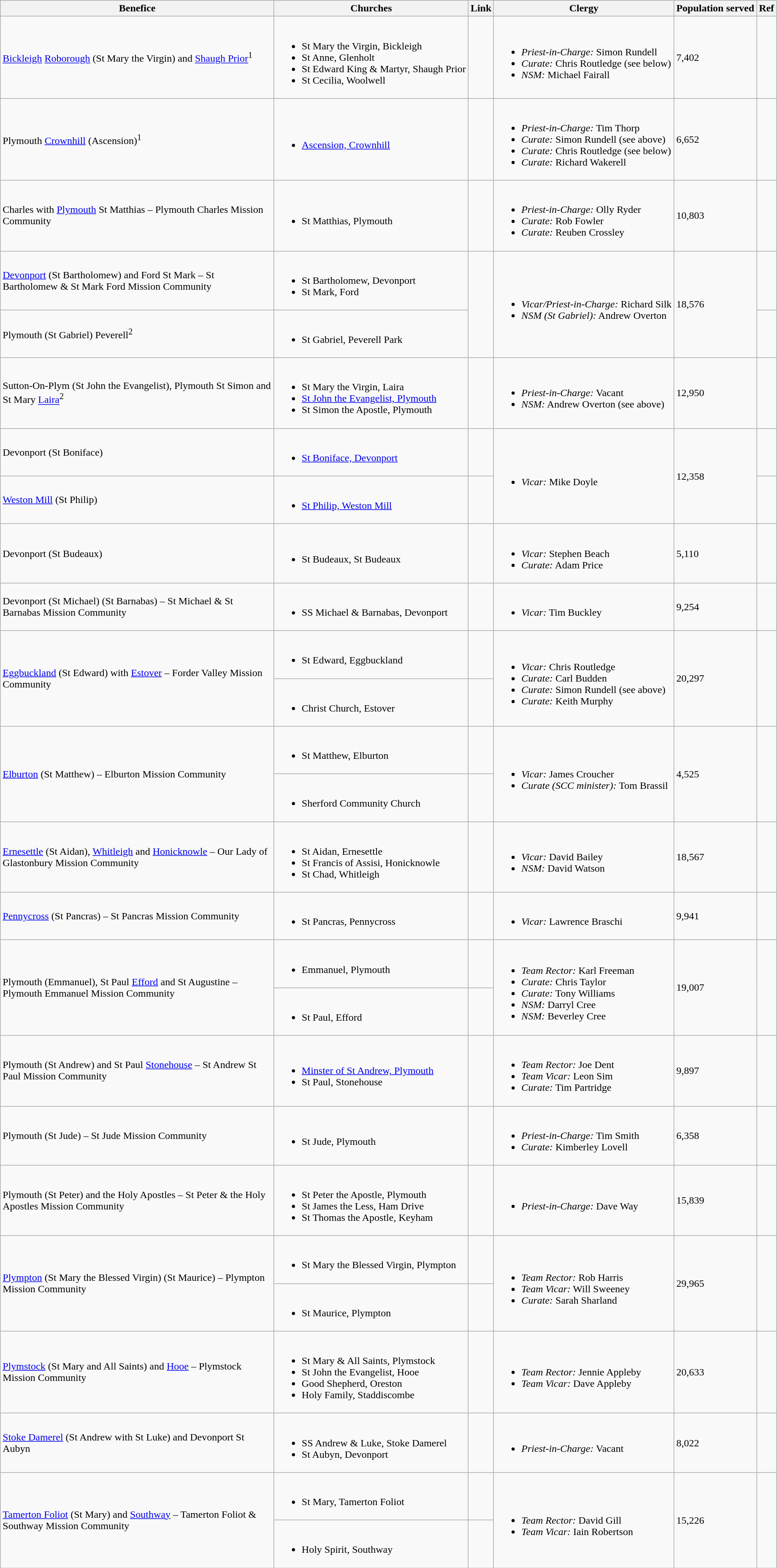<table class="wikitable">
<tr>
<th width="425">Benefice</th>
<th>Churches</th>
<th>Link</th>
<th>Clergy</th>
<th>Population served</th>
<th>Ref</th>
</tr>
<tr>
<td><a href='#'>Bickleigh</a> <a href='#'>Roborough</a> (St Mary the Virgin) and <a href='#'>Shaugh Prior</a><sup>1</sup></td>
<td><br><ul><li>St Mary the Virgin, Bickleigh</li><li>St Anne, Glenholt</li><li>St Edward King & Martyr, Shaugh Prior</li><li>St Cecilia, Woolwell</li></ul></td>
<td></td>
<td><br><ul><li><em>Priest-in-Charge:</em> Simon Rundell</li><li><em>Curate:</em> Chris Routledge (see below)</li><li><em>NSM:</em> Michael Fairall</li></ul></td>
<td>7,402</td>
<td></td>
</tr>
<tr>
<td>Plymouth <a href='#'>Crownhill</a> (Ascension)<sup>1</sup></td>
<td><br><ul><li><a href='#'>Ascension, Crownhill</a></li></ul></td>
<td></td>
<td><br><ul><li><em>Priest-in-Charge:</em> Tim Thorp</li><li><em>Curate:</em> Simon Rundell (see above)</li><li><em>Curate:</em> Chris Routledge (see below)</li><li><em>Curate:</em> Richard Wakerell</li></ul></td>
<td>6,652</td>
<td></td>
</tr>
<tr>
<td>Charles with <a href='#'>Plymouth</a> St Matthias – Plymouth Charles Mission Community</td>
<td><br><ul><li>St Matthias, Plymouth</li></ul></td>
<td></td>
<td><br><ul><li><em>Priest-in-Charge:</em> Olly Ryder</li><li><em>Curate:</em> Rob Fowler</li><li><em>Curate:</em> Reuben Crossley</li></ul></td>
<td>10,803</td>
<td></td>
</tr>
<tr>
<td><a href='#'>Devonport</a> (St Bartholomew) and Ford St Mark – St Bartholomew & St Mark Ford Mission Community</td>
<td><br><ul><li>St Bartholomew, Devonport</li><li>St Mark, Ford</li></ul></td>
<td rowspan="2"></td>
<td rowspan="2"><br><ul><li><em>Vicar/Priest-in-Charge:</em> Richard Silk</li><li><em>NSM (St Gabriel):</em> Andrew Overton</li></ul></td>
<td rowspan="2">18,576</td>
<td></td>
</tr>
<tr>
<td>Plymouth (St Gabriel) Peverell<sup>2</sup></td>
<td><br><ul><li>St Gabriel, Peverell Park</li></ul></td>
<td></td>
</tr>
<tr>
<td>Sutton-On-Plym (St John the Evangelist), Plymouth St Simon and St Mary <a href='#'>Laira</a><sup>2</sup></td>
<td><br><ul><li>St Mary the Virgin, Laira</li><li><a href='#'>St John the Evangelist, Plymouth</a></li><li>St Simon the Apostle, Plymouth</li></ul></td>
<td></td>
<td><br><ul><li><em>Priest-in-Charge:</em> Vacant</li><li><em>NSM:</em> Andrew Overton (see above)</li></ul></td>
<td>12,950</td>
<td></td>
</tr>
<tr>
<td>Devonport (St Boniface)</td>
<td><br><ul><li><a href='#'>St Boniface, Devonport</a></li></ul></td>
<td></td>
<td rowspan="2"><br><ul><li><em>Vicar:</em> Mike Doyle</li></ul></td>
<td rowspan="2">12,358</td>
<td></td>
</tr>
<tr>
<td><a href='#'>Weston Mill</a> (St Philip)</td>
<td><br><ul><li><a href='#'>St Philip, Weston Mill</a></li></ul></td>
<td></td>
<td></td>
</tr>
<tr>
<td>Devonport (St Budeaux)</td>
<td><br><ul><li>St Budeaux, St Budeaux</li></ul></td>
<td></td>
<td><br><ul><li><em>Vicar:</em> Stephen Beach</li><li><em>Curate:</em> Adam Price</li></ul></td>
<td>5,110</td>
<td></td>
</tr>
<tr>
<td>Devonport (St Michael) (St Barnabas) – St Michael & St Barnabas Mission Community</td>
<td><br><ul><li>SS Michael & Barnabas, Devonport</li></ul></td>
<td></td>
<td><br><ul><li><em>Vicar:</em> Tim Buckley</li></ul></td>
<td>9,254</td>
<td></td>
</tr>
<tr>
<td rowspan="2"><a href='#'>Eggbuckland</a> (St Edward) with <a href='#'>Estover</a> – Forder Valley Mission Community</td>
<td><br><ul><li>St Edward, Eggbuckland</li></ul></td>
<td> </td>
<td rowspan="2"><br><ul><li><em>Vicar:</em> Chris Routledge</li><li><em>Curate:</em> Carl Budden</li><li><em>Curate:</em> Simon Rundell (see above)</li><li><em>Curate:</em> Keith Murphy</li></ul></td>
<td rowspan="2">20,297</td>
<td rowspan="2"></td>
</tr>
<tr>
<td><br><ul><li>Christ Church, Estover</li></ul></td>
<td></td>
</tr>
<tr>
<td rowspan="2"><a href='#'>Elburton</a> (St Matthew) – Elburton Mission Community</td>
<td><br><ul><li>St Matthew, Elburton</li></ul></td>
<td></td>
<td rowspan="2"><br><ul><li><em>Vicar:</em> James Croucher</li><li><em>Curate (SCC minister):</em> Tom Brassil</li></ul></td>
<td rowspan="2">4,525</td>
<td rowspan="2"></td>
</tr>
<tr>
<td><br><ul><li>Sherford Community Church</li></ul></td>
<td></td>
</tr>
<tr>
<td><a href='#'>Ernesettle</a> (St Aidan), <a href='#'>Whitleigh</a> and <a href='#'>Honicknowle</a> – Our Lady of Glastonbury Mission Community</td>
<td><br><ul><li>St Aidan, Ernesettle</li><li>St Francis of Assisi, Honicknowle</li><li>St Chad, Whitleigh</li></ul></td>
<td></td>
<td><br><ul><li><em>Vicar:</em> David Bailey</li><li><em>NSM:</em> David Watson</li></ul></td>
<td>18,567</td>
<td></td>
</tr>
<tr>
<td><a href='#'>Pennycross</a> (St Pancras) – St Pancras Mission Community</td>
<td><br><ul><li>St Pancras, Pennycross</li></ul></td>
<td></td>
<td><br><ul><li><em>Vicar:</em> Lawrence Braschi</li></ul></td>
<td>9,941</td>
<td></td>
</tr>
<tr>
<td rowspan="2">Plymouth (Emmanuel), St Paul <a href='#'>Efford</a> and St Augustine – Plymouth Emmanuel Mission Community</td>
<td><br><ul><li>Emmanuel, Plymouth</li></ul></td>
<td></td>
<td rowspan="2"><br><ul><li><em>Team Rector:</em> Karl Freeman</li><li><em>Curate:</em> Chris Taylor</li><li><em>Curate:</em> Tony Williams</li><li><em>NSM:</em> Darryl Cree</li><li><em>NSM:</em> Beverley Cree</li></ul></td>
<td rowspan="2">19,007</td>
<td rowspan="2"></td>
</tr>
<tr>
<td><br><ul><li>St Paul, Efford</li></ul></td>
<td></td>
</tr>
<tr>
<td>Plymouth (St Andrew) and St Paul <a href='#'>Stonehouse</a> – St Andrew St Paul Mission Community</td>
<td><br><ul><li><a href='#'>Minster of St Andrew, Plymouth</a></li><li>St Paul, Stonehouse</li></ul></td>
<td></td>
<td><br><ul><li><em>Team Rector:</em> Joe Dent</li><li><em>Team Vicar:</em> Leon Sim</li><li><em>Curate:</em> Tim Partridge</li></ul></td>
<td>9,897</td>
<td></td>
</tr>
<tr>
<td>Plymouth (St Jude) – St Jude Mission Community</td>
<td><br><ul><li>St Jude, Plymouth</li></ul></td>
<td></td>
<td><br><ul><li><em>Priest-in-Charge:</em> Tim Smith</li><li><em>Curate:</em> Kimberley Lovell</li></ul></td>
<td>6,358</td>
<td></td>
</tr>
<tr>
<td>Plymouth (St Peter) and the Holy Apostles – St Peter & the Holy Apostles Mission Community</td>
<td><br><ul><li>St Peter the Apostle, Plymouth</li><li>St James the Less, Ham Drive</li><li>St Thomas the Apostle, Keyham</li></ul></td>
<td></td>
<td><br><ul><li><em>Priest-in-Charge:</em> Dave Way</li></ul></td>
<td>15,839</td>
<td></td>
</tr>
<tr>
<td rowspan="2"><a href='#'>Plympton</a> (St Mary the Blessed Virgin) (St Maurice) – Plympton Mission Community</td>
<td><br><ul><li>St Mary the Blessed Virgin, Plympton</li></ul></td>
<td></td>
<td rowspan="2"><br><ul><li><em>Team Rector:</em> Rob Harris</li><li><em>Team Vicar:</em> Will Sweeney</li><li><em>Curate:</em> Sarah Sharland</li></ul></td>
<td rowspan="2">29,965</td>
<td rowspan="2"></td>
</tr>
<tr>
<td><br><ul><li>St Maurice, Plympton</li></ul></td>
<td></td>
</tr>
<tr>
<td><a href='#'>Plymstock</a> (St Mary and All Saints) and <a href='#'>Hooe</a> – Plymstock Mission Community</td>
<td><br><ul><li>St Mary & All Saints, Plymstock</li><li>St John the Evangelist, Hooe</li><li>Good Shepherd, Oreston</li><li>Holy Family, Staddiscombe</li></ul></td>
<td></td>
<td><br><ul><li><em>Team Rector:</em> Jennie Appleby</li><li><em>Team Vicar:</em> Dave Appleby</li></ul></td>
<td>20,633</td>
<td></td>
</tr>
<tr>
<td><a href='#'>Stoke Damerel</a> (St Andrew with St Luke) and Devonport St Aubyn</td>
<td><br><ul><li>SS Andrew & Luke, Stoke Damerel</li><li>St Aubyn, Devonport</li></ul></td>
<td></td>
<td><br><ul><li><em>Priest-in-Charge:</em> Vacant</li></ul></td>
<td>8,022</td>
<td></td>
</tr>
<tr>
<td rowspan="2"><a href='#'>Tamerton Foliot</a> (St Mary) and <a href='#'>Southway</a> – Tamerton Foliot & Southway Mission Community</td>
<td><br><ul><li>St Mary, Tamerton Foliot</li></ul></td>
<td></td>
<td rowspan="2"><br><ul><li><em>Team Rector:</em> David Gill</li><li><em>Team Vicar:</em> Iain Robertson</li></ul></td>
<td rowspan="2">15,226</td>
<td rowspan="2"></td>
</tr>
<tr>
<td><br><ul><li>Holy Spirit, Southway</li></ul></td>
<td></td>
</tr>
</table>
